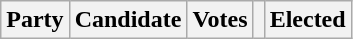<table class="wikitable">
<tr>
<th colspan="2">Party</th>
<th>Candidate</th>
<th>Votes</th>
<th></th>
<th>Elected<br>





</th>
</tr>
</table>
